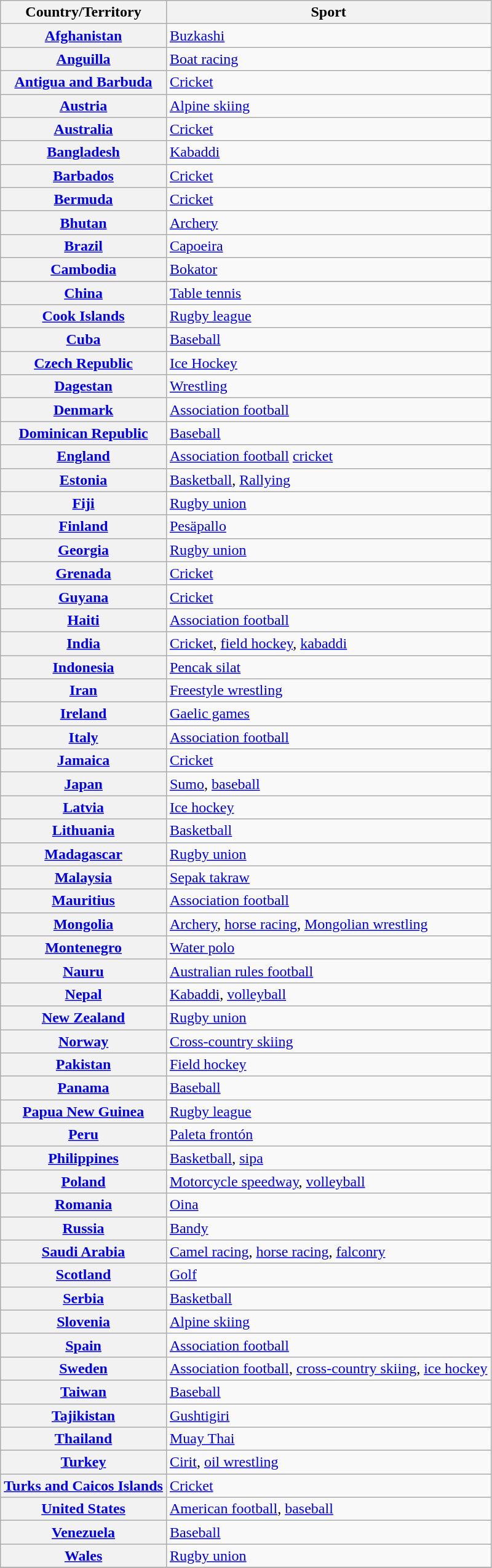<table class="wikitable sortable plainrowheaders">
<tr>
<th>Country/Territory</th>
<th>Sport</th>
</tr>
<tr>
<th scope="row"><a href='#'>Afghanistan</a></th>
<td><a href='#'>Buzkashi</a></td>
</tr>
<tr>
<th scope="row"><a href='#'>Anguilla</a></th>
<td><a href='#'>Boat racing</a></td>
</tr>
<tr>
<th scope="row"><a href='#'>Antigua and Barbuda</a></th>
<td><a href='#'>Cricket</a></td>
</tr>
<tr>
<th scope="row"><a href='#'>Austria</a></th>
<td><a href='#'>Alpine skiing</a></td>
</tr>
<tr>
<th scope="row"><a href='#'>Australia</a></th>
<td><a href='#'>Cricket</a></td>
</tr>
<tr>
<th scope="row"><a href='#'>Bangladesh</a></th>
<td><a href='#'>Kabaddi</a></td>
</tr>
<tr>
<th scope="row"><a href='#'>Barbados</a></th>
<td><a href='#'>Cricket</a></td>
</tr>
<tr>
<th scope="row"><a href='#'>Bermuda</a></th>
<td><a href='#'>Cricket</a></td>
</tr>
<tr>
<th scope="row"><a href='#'>Bhutan</a></th>
<td><a href='#'>Archery</a></td>
</tr>
<tr>
<th scope="row"><a href='#'>Brazil</a></th>
<td><a href='#'>Capoeira</a></td>
</tr>
<tr>
<th scope="row"><a href='#'>Cambodia</a></th>
<td><a href='#'>Bokator</a></td>
</tr>
<tr>
</tr>
<tr>
<th scope="row"><a href='#'>China</a></th>
<td><a href='#'>Table tennis</a></td>
</tr>
<tr>
<th scope="row"><a href='#'>Cook Islands</a></th>
<td><a href='#'>Rugby league</a></td>
</tr>
<tr>
<th scope="row"><a href='#'>Cuba</a></th>
<td><a href='#'>Baseball</a></td>
</tr>
<tr>
<th scope="row"><a href='#'>Czech Republic</a></th>
<td><a href='#'>Ice Hockey</a></td>
</tr>
<tr>
<th scope="row"><a href='#'>Dagestan</a></th>
<td><a href='#'>Wrestling</a></td>
</tr>
<tr>
<th scope="row"><a href='#'>Denmark</a></th>
<td><a href='#'>Association football</a></td>
</tr>
<tr>
<th scope="row"><a href='#'>Dominican Republic</a></th>
<td><a href='#'>Baseball</a></td>
</tr>
<tr>
<th scope="row"><a href='#'>England</a></th>
<td><a href='#'>Association football</a> <a href='#'>cricket</a></td>
</tr>
<tr>
<th scope="row"><a href='#'>Estonia</a></th>
<td><a href='#'>Basketball</a>, <a href='#'>Rallying</a></td>
</tr>
<tr>
<th scope="row"><a href='#'>Fiji</a></th>
<td><a href='#'>Rugby union</a></td>
</tr>
<tr>
<th scope="row"><a href='#'>Finland</a></th>
<td><a href='#'>Pesäpallo</a></td>
</tr>
<tr>
<th scope="row"><a href='#'>Georgia</a></th>
<td><a href='#'>Rugby union</a></td>
</tr>
<tr>
<th scope="row"><a href='#'>Grenada</a></th>
<td><a href='#'>Cricket</a></td>
</tr>
<tr>
<th scope="row"><a href='#'>Guyana</a></th>
<td><a href='#'>Cricket</a></td>
</tr>
<tr>
<th scope="row"><a href='#'>Haiti</a></th>
<td><a href='#'>Association football</a></td>
</tr>
<tr>
<th scope="row"><a href='#'>India</a></th>
<td><a href='#'>Cricket</a>, <a href='#'>field hockey</a>, <a href='#'>kabaddi</a></td>
</tr>
<tr>
<th scope="row"><a href='#'>Indonesia</a></th>
<td><a href='#'>Pencak silat</a></td>
</tr>
<tr>
<th scope="row"><a href='#'>Iran</a></th>
<td><a href='#'>Freestyle wrestling</a></td>
</tr>
<tr>
<th scope="row"><a href='#'>Ireland</a></th>
<td><a href='#'>Gaelic games</a></td>
</tr>
<tr>
<th scope="row"><a href='#'>Italy</a></th>
<td><a href='#'>Association football</a></td>
</tr>
<tr>
<th scope="row"><a href='#'>Jamaica</a></th>
<td><a href='#'>Cricket</a></td>
</tr>
<tr>
<th scope="row"><a href='#'>Japan</a></th>
<td><a href='#'>Sumo</a>, <a href='#'>baseball</a></td>
</tr>
<tr>
<th scope="row"><a href='#'>Latvia</a></th>
<td><a href='#'>Ice hockey</a></td>
</tr>
<tr>
<th scope="row"><a href='#'>Lithuania</a></th>
<td><a href='#'>Basketball</a></td>
</tr>
<tr>
<th scope="row"><a href='#'>Madagascar</a></th>
<td><a href='#'>Rugby union</a></td>
</tr>
<tr>
<th scope="row"><a href='#'>Malaysia</a></th>
<td><a href='#'>Sepak takraw</a></td>
</tr>
<tr>
<th scope="row"><a href='#'>Mauritius</a></th>
<td><a href='#'>Association football</a></td>
</tr>
<tr>
<th scope="row"><a href='#'>Mongolia</a></th>
<td><a href='#'>Archery</a>, <a href='#'>horse racing</a>, <a href='#'>Mongolian wrestling</a></td>
</tr>
<tr>
<th scope="row"><a href='#'>Montenegro</a></th>
<td><a href='#'>Water polo</a></td>
</tr>
<tr>
<th scope="row"><a href='#'>Nauru</a></th>
<td><a href='#'>Australian rules football</a></td>
</tr>
<tr>
<th scope="row"><a href='#'>Nepal</a></th>
<td><a href='#'>Kabaddi</a>, <a href='#'>volleyball</a></td>
</tr>
<tr>
<th scope="row"><a href='#'>New Zealand</a></th>
<td><a href='#'>Rugby union</a></td>
</tr>
<tr>
<th scope="row"><a href='#'>Norway</a></th>
<td><a href='#'>Cross-country skiing</a></td>
</tr>
<tr>
<th scope="row"><a href='#'>Pakistan</a></th>
<td><a href='#'>Field hockey</a></td>
</tr>
<tr>
<th scope="row"><a href='#'>Panama</a></th>
<td><a href='#'>Baseball</a></td>
</tr>
<tr>
<th scope="row"><a href='#'>Papua New Guinea</a></th>
<td><a href='#'>Rugby league</a></td>
</tr>
<tr>
<th scope="row"><a href='#'>Peru</a></th>
<td><a href='#'>Paleta frontón</a></td>
</tr>
<tr>
<th scope="row"><a href='#'>Philippines</a></th>
<td><a href='#'>Basketball</a>, <a href='#'>sipa</a></td>
</tr>
<tr>
<th scope="row"><a href='#'>Poland</a></th>
<td><a href='#'>Motorcycle speedway</a>, <a href='#'>volleyball</a></td>
</tr>
<tr>
<th scope="row"><a href='#'>Romania</a></th>
<td><a href='#'>Oina</a></td>
</tr>
<tr>
<th scope="row"><a href='#'>Russia</a></th>
<td><a href='#'>Bandy</a></td>
</tr>
<tr>
<th scope="row"><a href='#'>Saudi Arabia</a></th>
<td><a href='#'>Camel racing</a>, <a href='#'>horse racing</a>, <a href='#'>falconry</a></td>
</tr>
<tr>
<th scope="row"><a href='#'>Scotland</a></th>
<td><a href='#'>Golf</a></td>
</tr>
<tr>
<th scope="row"><a href='#'>Serbia</a></th>
<td><a href='#'>Basketball</a></td>
</tr>
<tr>
<th scope="row"><a href='#'>Slovenia</a></th>
<td><a href='#'>Alpine skiing</a></td>
</tr>
<tr>
<th scope="row"><a href='#'>Spain</a></th>
<td><a href='#'>Association football</a></td>
</tr>
<tr>
<th scope="row"><a href='#'>Sweden</a></th>
<td><a href='#'>Association football</a>, <a href='#'>cross-country skiing</a>, <a href='#'>ice hockey</a></td>
</tr>
<tr>
<th scope="row"><a href='#'>Taiwan</a></th>
<td><a href='#'>Baseball</a></td>
</tr>
<tr>
<th scope="row"><a href='#'>Tajikistan</a></th>
<td><a href='#'>Gushtigiri</a></td>
</tr>
<tr>
<th scope="row"><a href='#'>Thailand</a></th>
<td><a href='#'>Muay Thai</a></td>
</tr>
<tr>
<th scope="row"><a href='#'>Turkey</a></th>
<td><a href='#'>Cirit</a>, <a href='#'>oil wrestling</a></td>
</tr>
<tr>
<th scope="row"><a href='#'>Turks and Caicos Islands</a></th>
<td><a href='#'>Cricket</a></td>
</tr>
<tr>
<th scope="row"><a href='#'>United States</a></th>
<td><a href='#'>American football</a>, <a href='#'>baseball</a></td>
</tr>
<tr>
<th scope="row"><a href='#'>Venezuela</a></th>
<td><a href='#'>Baseball</a></td>
</tr>
<tr>
<th scope="row"><a href='#'>Wales</a></th>
<td><a href='#'>Rugby union</a></td>
</tr>
<tr>
</tr>
</table>
